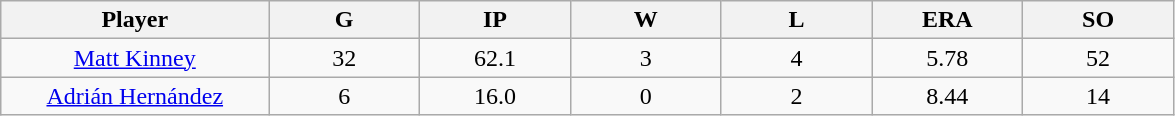<table class="wikitable sortable">
<tr>
<th bgcolor="#DDDDFF" width="16%">Player</th>
<th bgcolor="#DDDDFF" width="9%">G</th>
<th bgcolor="#DDDDFF" width="9%">IP</th>
<th bgcolor="#DDDDFF" width="9%">W</th>
<th bgcolor="#DDDDFF" width="9%">L</th>
<th bgcolor="#DDDDFF" width="9%">ERA</th>
<th bgcolor="#DDDDFF" width="9%">SO</th>
</tr>
<tr align=center>
<td><a href='#'>Matt Kinney</a></td>
<td>32</td>
<td>62.1</td>
<td>3</td>
<td>4</td>
<td>5.78</td>
<td>52</td>
</tr>
<tr align=center>
<td><a href='#'>Adrián Hernández</a></td>
<td>6</td>
<td>16.0</td>
<td>0</td>
<td>2</td>
<td>8.44</td>
<td>14</td>
</tr>
</table>
